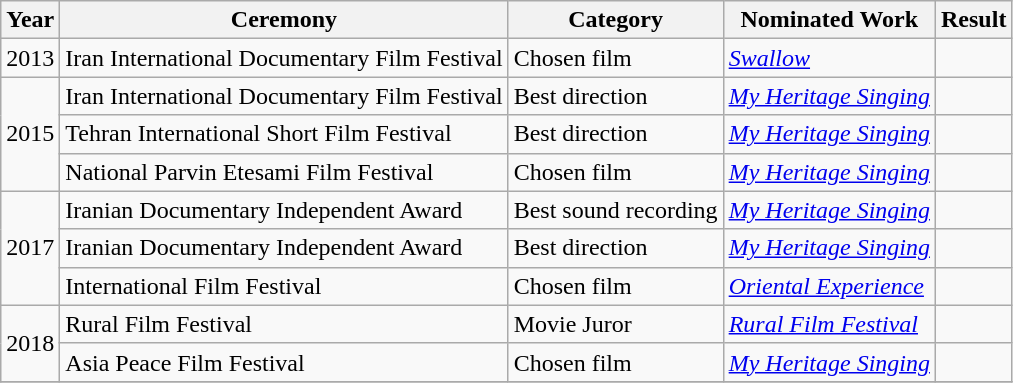<table class="wikitable sortable">
<tr>
<th align="left">Year</th>
<th align="left">Ceremony</th>
<th align="left">Category</th>
<th align="left">Nominated Work</th>
<th align="left">Result</th>
</tr>
<tr>
<td rowspan="1">2013</td>
<td>Iran International Documentary Film Festival</td>
<td>Chosen film</td>
<td rowspan="1"><em><a href='#'>Swallow</a></em></td>
<td></td>
</tr>
<tr>
<td rowspan="3">2015</td>
<td>Iran International Documentary Film Festival</td>
<td>Best direction</td>
<td rowspan="1"><em><a href='#'>My Heritage Singing</a></em></td>
<td></td>
</tr>
<tr>
<td>Tehran International Short Film Festival</td>
<td>Best direction</td>
<td rowspan="1"><em><a href='#'>My Heritage Singing</a></em></td>
<td></td>
</tr>
<tr>
<td>National Parvin Etesami Film Festival</td>
<td>Chosen film</td>
<td rowspan="1"><em><a href='#'>My Heritage Singing</a></em></td>
<td></td>
</tr>
<tr>
<td rowspan="3">2017</td>
<td>Iranian Documentary Independent Award</td>
<td>Best sound recording</td>
<td rowspan="1"><em><a href='#'>My Heritage Singing</a></em></td>
<td></td>
</tr>
<tr>
<td>Iranian Documentary Independent Award</td>
<td>Best direction</td>
<td rowspan="1"><em><a href='#'>My Heritage Singing</a></em></td>
<td></td>
</tr>
<tr>
<td>International Film Festival</td>
<td>Chosen film</td>
<td rowspan="1"><em><a href='#'>Oriental Experience</a></em></td>
<td></td>
</tr>
<tr>
<td rowspan="2">2018</td>
<td>Rural Film Festival</td>
<td>Movie Juror</td>
<td rowspan="1"><em><a href='#'>Rural Film Festival</a></em></td>
<td></td>
</tr>
<tr>
<td>Asia Peace Film Festival</td>
<td>Chosen film</td>
<td rowspan="1"><em><a href='#'>My Heritage Singing</a></em></td>
<td></td>
</tr>
<tr>
</tr>
</table>
